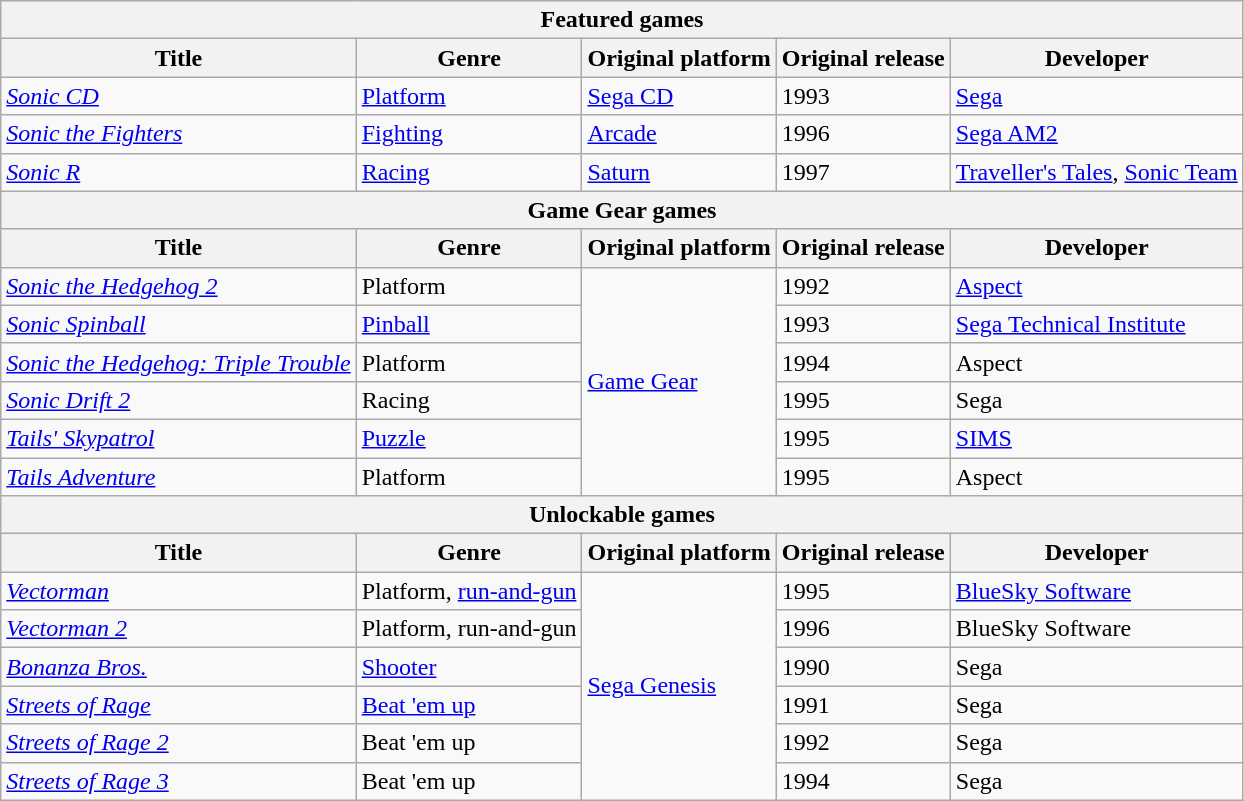<table class="wikitable">
<tr>
<th colspan="5" scope="row">Featured games</th>
</tr>
<tr>
<th>Title</th>
<th>Genre</th>
<th>Original platform</th>
<th>Original release</th>
<th>Developer</th>
</tr>
<tr>
<td><em><a href='#'>Sonic CD</a></em></td>
<td><a href='#'>Platform</a></td>
<td><a href='#'>Sega CD</a></td>
<td>1993</td>
<td><a href='#'>Sega</a></td>
</tr>
<tr>
<td><em><a href='#'>Sonic the Fighters</a></em></td>
<td><a href='#'>Fighting</a></td>
<td><a href='#'>Arcade</a></td>
<td>1996</td>
<td><a href='#'>Sega AM2</a></td>
</tr>
<tr>
<td><em><a href='#'>Sonic R</a></em></td>
<td><a href='#'>Racing</a></td>
<td><a href='#'>Saturn</a></td>
<td>1997</td>
<td><a href='#'>Traveller's Tales</a>, <a href='#'>Sonic Team</a></td>
</tr>
<tr>
<th colspan="5" scope="row">Game Gear games</th>
</tr>
<tr>
<th>Title</th>
<th>Genre</th>
<th>Original platform</th>
<th>Original release</th>
<th>Developer</th>
</tr>
<tr>
<td><em><a href='#'>Sonic the Hedgehog 2</a></em></td>
<td>Platform</td>
<td rowspan="6" scope="row"><a href='#'>Game Gear</a></td>
<td>1992</td>
<td><a href='#'>Aspect</a></td>
</tr>
<tr>
<td><em><a href='#'>Sonic Spinball</a></em></td>
<td><a href='#'>Pinball</a></td>
<td>1993</td>
<td><a href='#'>Sega Technical Institute</a></td>
</tr>
<tr>
<td><em><a href='#'>Sonic the Hedgehog: Triple Trouble</a></em></td>
<td>Platform</td>
<td>1994</td>
<td>Aspect</td>
</tr>
<tr>
<td><em><a href='#'>Sonic Drift 2</a></em></td>
<td>Racing</td>
<td>1995</td>
<td>Sega</td>
</tr>
<tr>
<td><em><a href='#'>Tails' Skypatrol</a></em></td>
<td><a href='#'>Puzzle</a></td>
<td>1995</td>
<td><a href='#'>SIMS</a></td>
</tr>
<tr>
<td><em><a href='#'>Tails Adventure</a></em></td>
<td>Platform</td>
<td>1995</td>
<td>Aspect</td>
</tr>
<tr>
<th colspan="5" scope="row">Unlockable games</th>
</tr>
<tr>
<th>Title</th>
<th>Genre</th>
<th>Original platform</th>
<th>Original release</th>
<th>Developer</th>
</tr>
<tr>
<td><em><a href='#'>Vectorman</a></em></td>
<td>Platform, <a href='#'>run-and-gun</a></td>
<td rowspan="6" scope="row"><a href='#'>Sega Genesis</a></td>
<td>1995</td>
<td><a href='#'>BlueSky Software</a></td>
</tr>
<tr>
<td><em><a href='#'>Vectorman 2</a></em></td>
<td>Platform, run-and-gun</td>
<td>1996</td>
<td>BlueSky Software</td>
</tr>
<tr>
<td><em><a href='#'>Bonanza Bros.</a></em></td>
<td><a href='#'>Shooter</a></td>
<td>1990</td>
<td>Sega</td>
</tr>
<tr>
<td><em><a href='#'>Streets of Rage</a></em></td>
<td><a href='#'>Beat 'em up</a></td>
<td>1991</td>
<td>Sega</td>
</tr>
<tr>
<td><em><a href='#'>Streets of Rage 2</a></em></td>
<td>Beat 'em up</td>
<td>1992</td>
<td>Sega</td>
</tr>
<tr>
<td><em><a href='#'>Streets of Rage 3</a></em></td>
<td>Beat 'em up</td>
<td>1994</td>
<td>Sega</td>
</tr>
</table>
